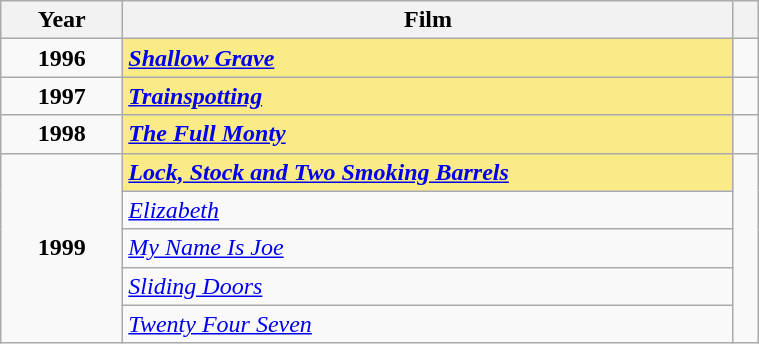<table class="wikitable" width="40%">
<tr>
<th width="10%">Year</th>
<th width="50%">Film</th>
<th width="2%"></th>
</tr>
<tr>
<td style="text-align:center"><strong>1996<br> </strong></td>
<td style="background:#FAEB86"><strong><em><a href='#'>Shallow Grave</a></em></strong></td>
<td style="text-align:center"></td>
</tr>
<tr>
<td style="text-align:center"><strong>1997<br> </strong></td>
<td style="background:#FAEB86"><strong><em><a href='#'>Trainspotting</a></em></strong></td>
<td style="text-align:center"></td>
</tr>
<tr>
<td style="text-align:center"><strong>1998<br> </strong></td>
<td style="background:#FAEB86"><strong><em><a href='#'>The Full Monty</a></em></strong></td>
<td style="text-align:center"></td>
</tr>
<tr>
<td rowspan="5" style="text-align:center"><strong>1999<br> </strong></td>
<td style="background:#FAEB86"><strong><em><a href='#'>Lock, Stock and Two Smoking Barrels</a></em></strong></td>
<td rowspan="5" style="text-align:center"></td>
</tr>
<tr>
<td><em><a href='#'>Elizabeth</a></em></td>
</tr>
<tr>
<td><em><a href='#'>My Name Is Joe</a></em></td>
</tr>
<tr>
<td><em><a href='#'>Sliding Doors</a></em></td>
</tr>
<tr>
<td><em><a href='#'>Twenty Four Seven</a></em></td>
</tr>
</table>
